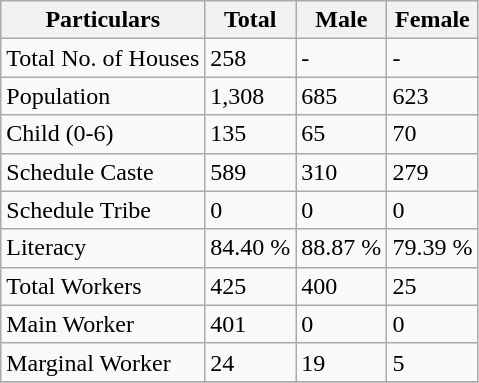<table class="wikitable sortable">
<tr>
<th>Particulars</th>
<th>Total</th>
<th>Male</th>
<th>Female</th>
</tr>
<tr>
<td>Total No. of Houses</td>
<td>258</td>
<td>-</td>
<td>-</td>
</tr>
<tr>
<td>Population</td>
<td>1,308</td>
<td>685</td>
<td>623</td>
</tr>
<tr>
<td>Child (0-6)</td>
<td>135</td>
<td>65</td>
<td>70</td>
</tr>
<tr>
<td>Schedule Caste</td>
<td>589</td>
<td>310</td>
<td>279</td>
</tr>
<tr>
<td>Schedule Tribe</td>
<td>0</td>
<td>0</td>
<td>0</td>
</tr>
<tr>
<td>Literacy</td>
<td>84.40 %</td>
<td>88.87 %</td>
<td>79.39 %</td>
</tr>
<tr>
<td>Total Workers</td>
<td>425</td>
<td>400</td>
<td>25</td>
</tr>
<tr>
<td>Main Worker</td>
<td>401</td>
<td>0</td>
<td>0</td>
</tr>
<tr>
<td>Marginal Worker</td>
<td>24</td>
<td>19</td>
<td>5</td>
</tr>
<tr>
</tr>
</table>
